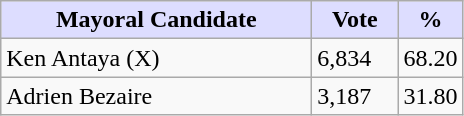<table class="wikitable">
<tr>
<th style="background:#ddf; width:200px;">Mayoral Candidate </th>
<th style="background:#ddf; width:50px;">Vote</th>
<th style="background:#ddf; width:30px;">%</th>
</tr>
<tr>
<td>Ken Antaya (X)</td>
<td>6,834</td>
<td>68.20</td>
</tr>
<tr>
<td>Adrien Bezaire</td>
<td>3,187</td>
<td>31.80</td>
</tr>
</table>
